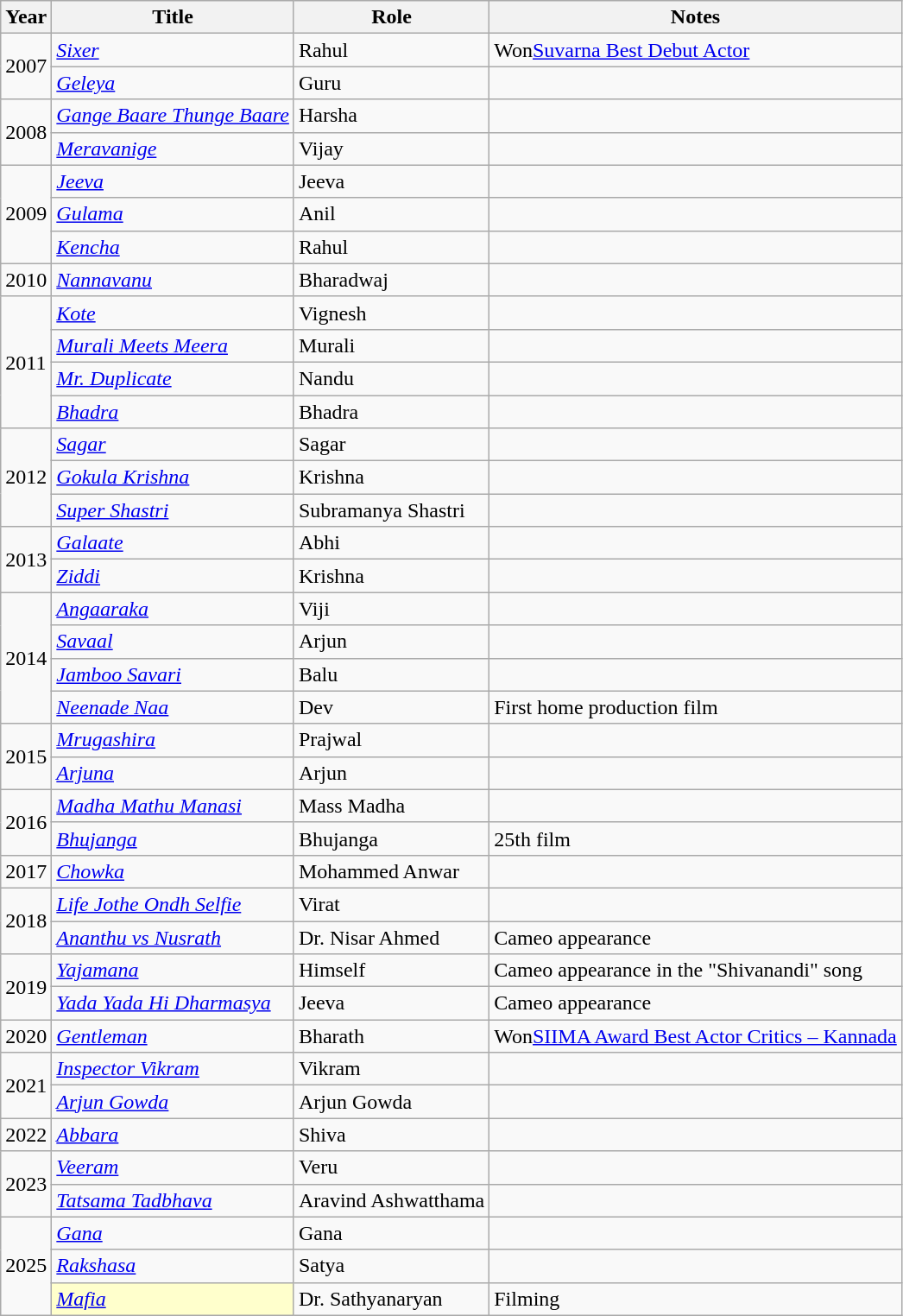<table class="wikitable sortable">
<tr>
<th>Year</th>
<th>Title</th>
<th>Role</th>
<th>Notes</th>
</tr>
<tr>
<td rowspan="2">2007</td>
<td><em><a href='#'>Sixer</a></em></td>
<td>Rahul</td>
<td>Won<a href='#'>Suvarna Best Debut Actor</a></td>
</tr>
<tr>
<td><em><a href='#'>Geleya</a></em></td>
<td>Guru</td>
<td></td>
</tr>
<tr>
<td rowspan="2">2008</td>
<td><em><a href='#'>Gange Baare Thunge Baare</a></em></td>
<td>Harsha</td>
<td></td>
</tr>
<tr>
<td><em><a href='#'>Meravanige</a></em></td>
<td>Vijay</td>
<td></td>
</tr>
<tr>
<td rowspan="3">2009</td>
<td><em><a href='#'>Jeeva</a></em></td>
<td>Jeeva</td>
<td></td>
</tr>
<tr>
<td><em><a href='#'>Gulama</a></em></td>
<td>Anil</td>
<td></td>
</tr>
<tr>
<td><em><a href='#'>Kencha</a></em></td>
<td>Rahul</td>
<td></td>
</tr>
<tr>
<td>2010</td>
<td><em><a href='#'>Nannavanu</a></em></td>
<td>Bharadwaj</td>
<td></td>
</tr>
<tr>
<td rowspan="4">2011</td>
<td><em><a href='#'>Kote</a></em></td>
<td>Vignesh</td>
<td></td>
</tr>
<tr>
<td><em><a href='#'>Murali Meets Meera</a></em></td>
<td>Murali</td>
<td></td>
</tr>
<tr>
<td><em><a href='#'>Mr. Duplicate</a></em></td>
<td>Nandu</td>
<td></td>
</tr>
<tr>
<td><em><a href='#'>Bhadra</a></em></td>
<td>Bhadra</td>
<td></td>
</tr>
<tr>
<td rowspan="3">2012</td>
<td><em><a href='#'>Sagar</a></em></td>
<td>Sagar</td>
<td></td>
</tr>
<tr>
<td><em><a href='#'>Gokula Krishna</a></em></td>
<td>Krishna</td>
<td></td>
</tr>
<tr>
<td><em><a href='#'>Super Shastri</a></em></td>
<td>Subramanya Shastri</td>
<td></td>
</tr>
<tr>
<td rowspan="2">2013</td>
<td><em><a href='#'>Galaate</a></em></td>
<td>Abhi</td>
<td></td>
</tr>
<tr>
<td><em><a href='#'>Ziddi</a></em></td>
<td>Krishna</td>
<td></td>
</tr>
<tr>
<td rowspan="4">2014</td>
<td><em><a href='#'>Angaaraka</a></em></td>
<td>Viji</td>
<td></td>
</tr>
<tr>
<td><em><a href='#'>Savaal</a></em></td>
<td>Arjun</td>
<td></td>
</tr>
<tr>
<td><em><a href='#'>Jamboo Savari</a></em></td>
<td>Balu</td>
<td></td>
</tr>
<tr>
<td><em><a href='#'>Neenade Naa</a></em></td>
<td>Dev</td>
<td>First home production film</td>
</tr>
<tr>
<td rowspan="2">2015</td>
<td><em><a href='#'>Mrugashira</a></em></td>
<td>Prajwal</td>
<td></td>
</tr>
<tr>
<td><em><a href='#'>Arjuna</a></em></td>
<td>Arjun</td>
<td></td>
</tr>
<tr>
<td rowspan="2">2016</td>
<td><em><a href='#'>Madha Mathu Manasi</a></em></td>
<td>Mass Madha</td>
<td></td>
</tr>
<tr>
<td><em><a href='#'>Bhujanga</a></em></td>
<td>Bhujanga</td>
<td>25th film</td>
</tr>
<tr>
<td>2017</td>
<td><em><a href='#'>Chowka</a></em></td>
<td>Mohammed Anwar</td>
<td></td>
</tr>
<tr>
<td rowspan="2">2018</td>
<td><em><a href='#'>Life Jothe Ondh Selfie</a></em></td>
<td>Virat</td>
<td></td>
</tr>
<tr>
<td><em><a href='#'>Ananthu vs Nusrath</a></em></td>
<td>Dr. Nisar Ahmed</td>
<td>Cameo appearance</td>
</tr>
<tr>
<td rowspan="2">2019</td>
<td><a href='#'><em>Yajamana</em></a></td>
<td>Himself</td>
<td>Cameo appearance in the "Shivanandi" song</td>
</tr>
<tr>
<td><em><a href='#'>Yada Yada Hi Dharmasya</a></em></td>
<td>Jeeva</td>
<td>Cameo appearance</td>
</tr>
<tr>
<td>2020</td>
<td><em><a href='#'>Gentleman</a></em></td>
<td>Bharath</td>
<td>Won<a href='#'>SIIMA Award Best Actor Critics – Kannada</a></td>
</tr>
<tr>
<td rowspan="2">2021</td>
<td><em><a href='#'>Inspector Vikram</a></em></td>
<td>Vikram</td>
<td></td>
</tr>
<tr>
<td><em><a href='#'>Arjun Gowda</a></em></td>
<td>Arjun Gowda</td>
<td></td>
</tr>
<tr>
<td>2022</td>
<td><em><a href='#'>Abbara</a></em></td>
<td>Shiva</td>
<td></td>
</tr>
<tr>
<td rowspan="2">2023</td>
<td><em><a href='#'>Veeram</a></em></td>
<td>Veru</td>
<td></td>
</tr>
<tr>
<td><em><a href='#'>Tatsama Tadbhava</a></em></td>
<td>Aravind Ashwatthama</td>
<td></td>
</tr>
<tr>
<td rowspan="3">2025</td>
<td><em><a href='#'>Gana</a></em></td>
<td>Gana</td>
<td></td>
</tr>
<tr>
<td><em><a href='#'>Rakshasa</a></em></td>
<td>Satya</td>
<td></td>
</tr>
<tr>
<td style="background:#ffc;"><em><a href='#'>Mafia</a></em> </td>
<td>Dr. Sathyanaryan</td>
<td>Filming</td>
</tr>
</table>
